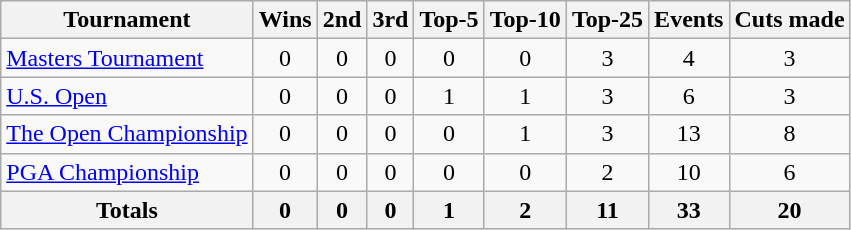<table class=wikitable style=text-align:center>
<tr>
<th>Tournament</th>
<th>Wins</th>
<th>2nd</th>
<th>3rd</th>
<th>Top-5</th>
<th>Top-10</th>
<th>Top-25</th>
<th>Events</th>
<th>Cuts made</th>
</tr>
<tr>
<td align=left><a href='#'>Masters Tournament</a></td>
<td>0</td>
<td>0</td>
<td>0</td>
<td>0</td>
<td>0</td>
<td>3</td>
<td>4</td>
<td>3</td>
</tr>
<tr>
<td align=left><a href='#'>U.S. Open</a></td>
<td>0</td>
<td>0</td>
<td>0</td>
<td>1</td>
<td>1</td>
<td>3</td>
<td>6</td>
<td>3</td>
</tr>
<tr>
<td align=left><a href='#'>The Open Championship</a></td>
<td>0</td>
<td>0</td>
<td>0</td>
<td>0</td>
<td>1</td>
<td>3</td>
<td>13</td>
<td>8</td>
</tr>
<tr>
<td align=left><a href='#'>PGA Championship</a></td>
<td>0</td>
<td>0</td>
<td>0</td>
<td>0</td>
<td>0</td>
<td>2</td>
<td>10</td>
<td>6</td>
</tr>
<tr>
<th>Totals</th>
<th>0</th>
<th>0</th>
<th>0</th>
<th>1</th>
<th>2</th>
<th>11</th>
<th>33</th>
<th>20</th>
</tr>
</table>
